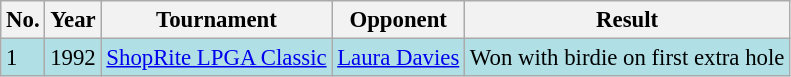<table class="wikitable" style="font-size:95%;">
<tr>
<th>No.</th>
<th>Year</th>
<th>Tournament</th>
<th>Opponent</th>
<th>Result</th>
</tr>
<tr style="background:#B0E0E6;">
<td>1</td>
<td>1992</td>
<td><a href='#'>ShopRite LPGA Classic</a></td>
<td> <a href='#'>Laura Davies</a></td>
<td>Won with birdie on first extra hole</td>
</tr>
</table>
